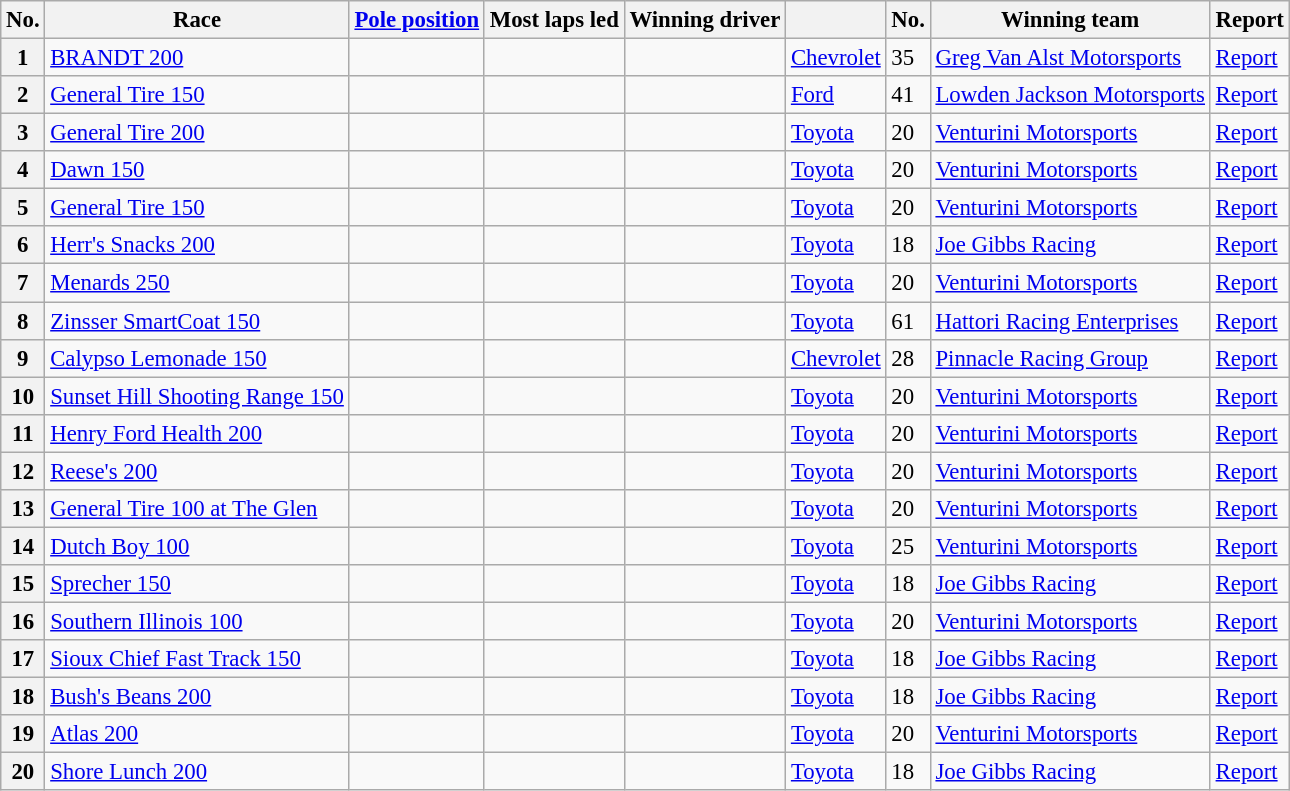<table class="wikitable" style="font-size:95%">
<tr>
<th>No.</th>
<th>Race</th>
<th><a href='#'>Pole position</a></th>
<th>Most laps led</th>
<th>Winning driver</th>
<th></th>
<th>No.</th>
<th>Winning team</th>
<th>Report</th>
</tr>
<tr>
<th>1</th>
<td nowrap><a href='#'>BRANDT 200</a></td>
<td nowrap></td>
<td nowrap></td>
<td nowrap></td>
<td><a href='#'>Chevrolet</a></td>
<td>35</td>
<td nowrap><a href='#'>Greg Van Alst Motorsports</a></td>
<td><a href='#'>Report</a></td>
</tr>
<tr>
<th>2</th>
<td nowrap><a href='#'>General Tire 150</a></td>
<td nowrap></td>
<td nowrap></td>
<td nowrap></td>
<td><a href='#'>Ford</a></td>
<td>41</td>
<td nowrap><a href='#'>Lowden Jackson Motorsports</a></td>
<td><a href='#'>Report</a></td>
</tr>
<tr>
<th>3</th>
<td nowrap><a href='#'>General Tire 200</a></td>
<td nowrap></td>
<td nowrap></td>
<td nowrap></td>
<td><a href='#'>Toyota</a></td>
<td>20</td>
<td nowrap><a href='#'>Venturini Motorsports</a></td>
<td><a href='#'>Report</a></td>
</tr>
<tr>
<th>4</th>
<td nowrap><a href='#'>Dawn 150</a></td>
<td nowrap></td>
<td nowrap></td>
<td nowrap></td>
<td><a href='#'>Toyota</a></td>
<td>20</td>
<td nowrap><a href='#'>Venturini Motorsports</a></td>
<td><a href='#'>Report</a></td>
</tr>
<tr>
<th>5</th>
<td nowrap><a href='#'>General Tire 150</a></td>
<td nowrap></td>
<td nowrap></td>
<td nowrap></td>
<td><a href='#'>Toyota</a></td>
<td>20</td>
<td nowrap><a href='#'>Venturini Motorsports</a></td>
<td><a href='#'>Report</a></td>
</tr>
<tr>
<th>6</th>
<td nowrap><a href='#'>Herr's Snacks 200</a></td>
<td nowrap></td>
<td nowrap></td>
<td nowrap></td>
<td><a href='#'>Toyota</a></td>
<td>18</td>
<td nowrap><a href='#'>Joe Gibbs Racing</a></td>
<td><a href='#'>Report</a></td>
</tr>
<tr>
<th>7</th>
<td nowrap><a href='#'>Menards 250</a></td>
<td nowrap></td>
<td nowrap></td>
<td nowrap></td>
<td><a href='#'>Toyota</a></td>
<td>20</td>
<td nowrap><a href='#'>Venturini Motorsports</a></td>
<td><a href='#'>Report</a></td>
</tr>
<tr>
<th>8</th>
<td nowrap><a href='#'>Zinsser SmartCoat 150</a></td>
<td nowrap></td>
<td nowrap></td>
<td nowrap></td>
<td><a href='#'>Toyota</a></td>
<td>61</td>
<td nowrap><a href='#'>Hattori Racing Enterprises</a></td>
<td><a href='#'>Report</a></td>
</tr>
<tr>
<th>9</th>
<td nowrap><a href='#'>Calypso Lemonade 150</a></td>
<td nowrap></td>
<td nowrap></td>
<td nowrap></td>
<td><a href='#'>Chevrolet</a></td>
<td>28</td>
<td nowrap><a href='#'>Pinnacle Racing Group</a></td>
<td><a href='#'>Report</a></td>
</tr>
<tr>
<th>10</th>
<td nowrap><a href='#'>Sunset Hill Shooting Range 150</a></td>
<td nowrap></td>
<td nowrap></td>
<td nowrap></td>
<td><a href='#'>Toyota</a></td>
<td>20</td>
<td nowrap><a href='#'>Venturini Motorsports</a></td>
<td><a href='#'>Report</a></td>
</tr>
<tr>
<th>11</th>
<td nowrap><a href='#'>Henry Ford Health 200</a></td>
<td nowrap></td>
<td nowrap></td>
<td nowrap></td>
<td><a href='#'>Toyota</a></td>
<td>20</td>
<td nowrap><a href='#'>Venturini Motorsports</a></td>
<td><a href='#'>Report</a></td>
</tr>
<tr>
<th>12</th>
<td nowrap><a href='#'>Reese's 200</a></td>
<td nowrap></td>
<td nowrap></td>
<td nowrap></td>
<td><a href='#'>Toyota</a></td>
<td>20</td>
<td nowrap><a href='#'>Venturini Motorsports</a></td>
<td><a href='#'>Report</a></td>
</tr>
<tr>
<th>13</th>
<td><a href='#'>General Tire 100 at The Glen</a></td>
<td nowrap></td>
<td nowrap></td>
<td nowrap></td>
<td><a href='#'>Toyota</a></td>
<td>20</td>
<td nowrap><a href='#'>Venturini Motorsports</a></td>
<td><a href='#'>Report</a></td>
</tr>
<tr>
<th>14</th>
<td nowrap><a href='#'>Dutch Boy 100</a></td>
<td nowrap></td>
<td nowrap></td>
<td nowrap></td>
<td><a href='#'>Toyota</a></td>
<td>25</td>
<td nowrap><a href='#'>Venturini Motorsports</a></td>
<td><a href='#'>Report</a></td>
</tr>
<tr>
<th>15</th>
<td><a href='#'>Sprecher 150</a></td>
<td nowrap></td>
<td nowrap></td>
<td nowrap></td>
<td><a href='#'>Toyota</a></td>
<td>18</td>
<td nowrap><a href='#'>Joe Gibbs Racing</a></td>
<td><a href='#'>Report</a></td>
</tr>
<tr>
<th>16</th>
<td nowrap><a href='#'>Southern Illinois 100</a></td>
<td nowrap></td>
<td nowrap></td>
<td nowrap></td>
<td><a href='#'>Toyota</a></td>
<td>20</td>
<td nowrap><a href='#'>Venturini Motorsports</a></td>
<td><a href='#'>Report</a></td>
</tr>
<tr>
<th>17</th>
<td nowrap><a href='#'>Sioux Chief Fast Track 150</a></td>
<td nowrap></td>
<td nowrap></td>
<td nowrap></td>
<td><a href='#'>Toyota</a></td>
<td>18</td>
<td nowrap><a href='#'>Joe Gibbs Racing</a></td>
<td><a href='#'>Report</a></td>
</tr>
<tr>
<th>18</th>
<td nowrap><a href='#'>Bush's Beans 200</a></td>
<td nowrap></td>
<td nowrap></td>
<td nowrap></td>
<td><a href='#'>Toyota</a></td>
<td>18</td>
<td nowrap><a href='#'>Joe Gibbs Racing</a></td>
<td><a href='#'>Report</a></td>
</tr>
<tr>
<th>19</th>
<td nowrap><a href='#'>Atlas 200</a></td>
<td nowrap></td>
<td nowrap></td>
<td nowrap></td>
<td><a href='#'>Toyota</a></td>
<td>20</td>
<td nowrap><a href='#'>Venturini Motorsports</a></td>
<td><a href='#'>Report</a></td>
</tr>
<tr>
<th>20</th>
<td nowrap><a href='#'>Shore Lunch 200</a></td>
<td nowrap></td>
<td nowrap></td>
<td nowrap></td>
<td><a href='#'>Toyota</a></td>
<td>18</td>
<td nowrap><a href='#'>Joe Gibbs Racing</a></td>
<td><a href='#'>Report</a></td>
</tr>
</table>
